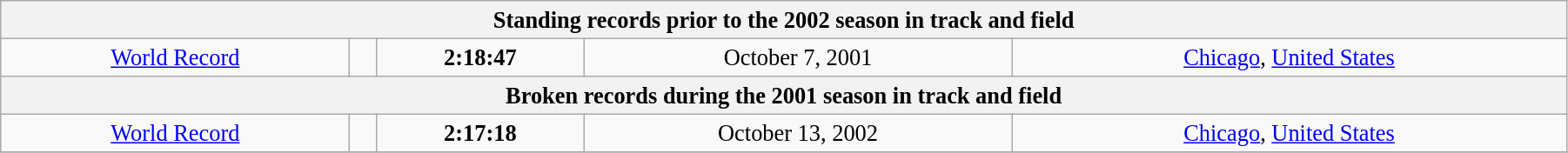<table class="wikitable" style=" text-align:center; font-size:110%;" width="95%">
<tr>
<th colspan="5">Standing records prior to the 2002 season in track and field</th>
</tr>
<tr>
<td><a href='#'>World Record</a></td>
<td></td>
<td><strong>2:18:47</strong></td>
<td>October 7, 2001</td>
<td> <a href='#'>Chicago</a>, <a href='#'>United States</a></td>
</tr>
<tr>
<th colspan="5">Broken records during the 2001 season in track and field</th>
</tr>
<tr>
<td><a href='#'>World Record</a></td>
<td></td>
<td><strong>2:17:18</strong></td>
<td>October 13, 2002</td>
<td> <a href='#'>Chicago</a>, <a href='#'>United States</a></td>
</tr>
<tr>
</tr>
</table>
